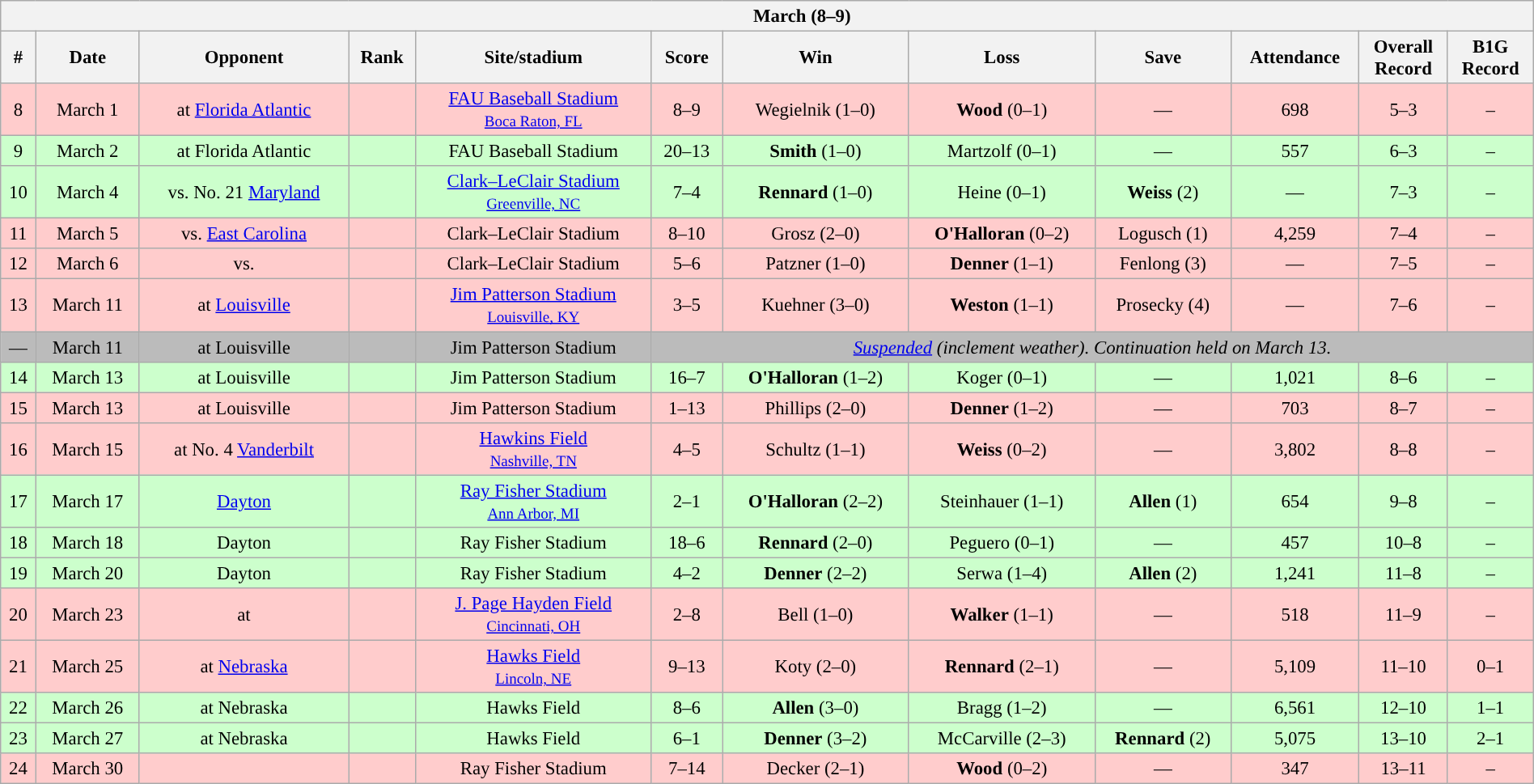<table class="wikitable collapsible collapsed" style="margin:auto; width:100%; text-align:center; font-size:95%">
<tr>
<th colspan=12 style="padding-left:4em;">March (8–9)</th>
</tr>
<tr>
<th>#</th>
<th>Date</th>
<th>Opponent</th>
<th>Rank</th>
<th>Site/stadium</th>
<th>Score</th>
<th>Win</th>
<th>Loss</th>
<th>Save</th>
<th>Attendance</th>
<th>Overall<br>Record</th>
<th>B1G<br>Record</th>
</tr>
<tr align="center" bgcolor="#ffcccc">
<td>8</td>
<td>March 1</td>
<td>at <a href='#'>Florida Atlantic</a></td>
<td></td>
<td><a href='#'>FAU Baseball Stadium</a><br><small><a href='#'>Boca Raton, FL</a></small></td>
<td>8–9</td>
<td>Wegielnik (1–0)</td>
<td><strong>Wood</strong> (0–1)</td>
<td>—</td>
<td>698</td>
<td>5–3</td>
<td>–</td>
</tr>
<tr align="center" bgcolor="#ccffcc">
<td>9</td>
<td>March 2</td>
<td>at Florida Atlantic</td>
<td></td>
<td>FAU Baseball Stadium</td>
<td>20–13</td>
<td><strong>Smith</strong> (1–0)</td>
<td>Martzolf (0–1)</td>
<td>—</td>
<td>557</td>
<td>6–3</td>
<td>–</td>
</tr>
<tr align="center" bgcolor="#ccffcc">
<td>10</td>
<td>March 4</td>
<td>vs.  No. 21 <a href='#'>Maryland</a></td>
<td></td>
<td><a href='#'>Clark–LeClair Stadium</a><br><small><a href='#'>Greenville, NC</a></small></td>
<td>7–4</td>
<td><strong>Rennard</strong> (1–0)</td>
<td>Heine (0–1)</td>
<td><strong>Weiss</strong> (2)</td>
<td>—</td>
<td>7–3</td>
<td>–</td>
</tr>
<tr align="center" bgcolor="#ffcccc">
<td>11</td>
<td>March 5</td>
<td>vs. <a href='#'>East Carolina</a></td>
<td></td>
<td>Clark–LeClair Stadium</td>
<td>8–10</td>
<td>Grosz (2–0)</td>
<td><strong>O'Halloran</strong> (0–2)</td>
<td>Logusch (1)</td>
<td>4,259</td>
<td>7–4</td>
<td>–</td>
</tr>
<tr align="center" bgcolor="#ffcccc">
<td>12</td>
<td>March 6</td>
<td>vs. </td>
<td></td>
<td>Clark–LeClair Stadium</td>
<td>5–6</td>
<td>Patzner (1–0)</td>
<td><strong>Denner</strong> (1–1)</td>
<td>Fenlong (3)</td>
<td>—</td>
<td>7–5</td>
<td>–</td>
</tr>
<tr align="center" bgcolor="#ffcccc">
<td>13</td>
<td>March 11</td>
<td>at <a href='#'>Louisville</a></td>
<td></td>
<td><a href='#'>Jim Patterson Stadium</a><br><small><a href='#'>Louisville, KY</a> </small></td>
<td>3–5</td>
<td>Kuehner (3–0)</td>
<td><strong>Weston</strong> (1–1)</td>
<td>Prosecky (4)</td>
<td>—</td>
<td>7–6</td>
<td>–</td>
</tr>
<tr bgcolor="bbbbbb">
<td>—</td>
<td>March 11</td>
<td>at Louisville</td>
<td></td>
<td>Jim Patterson Stadium</td>
<td colspan="9"><em><a href='#'>Suspended</a> (inclement weather). Continuation held on March 13.</em></td>
</tr>
<tr align="center" bgcolor="#ccffcc">
<td>14</td>
<td>March 13</td>
<td>at Louisville</td>
<td></td>
<td>Jim Patterson Stadium</td>
<td>16–7</td>
<td><strong>O'Halloran</strong> (1–2)</td>
<td>Koger (0–1)</td>
<td>—</td>
<td>1,021</td>
<td>8–6</td>
<td>–</td>
</tr>
<tr align="center" bgcolor="#ffcccc">
<td>15</td>
<td>March 13</td>
<td>at Louisville</td>
<td></td>
<td>Jim Patterson Stadium</td>
<td>1–13</td>
<td>Phillips (2–0)</td>
<td><strong>Denner</strong> (1–2)</td>
<td>—</td>
<td>703</td>
<td>8–7</td>
<td>–</td>
</tr>
<tr align="center" bgcolor="#ffcccc">
<td>16</td>
<td>March 15</td>
<td>at No. 4 <a href='#'>Vanderbilt</a></td>
<td></td>
<td><a href='#'>Hawkins Field</a><br><small><a href='#'>Nashville, TN</a></small></td>
<td>4–5</td>
<td>Schultz (1–1)</td>
<td><strong>Weiss</strong> (0–2)</td>
<td>—</td>
<td>3,802</td>
<td>8–8</td>
<td>–</td>
</tr>
<tr align="center" bgcolor="#ccffcc">
<td>17</td>
<td>March 17</td>
<td><a href='#'>Dayton</a></td>
<td></td>
<td><a href='#'>Ray Fisher Stadium</a><br><small><a href='#'>Ann Arbor, MI</a></small></td>
<td>2–1</td>
<td><strong>O'Halloran</strong> (2–2)</td>
<td>Steinhauer (1–1)</td>
<td><strong>Allen</strong> (1)</td>
<td>654</td>
<td>9–8</td>
<td>–</td>
</tr>
<tr align="center" bgcolor="ccffcc">
<td>18</td>
<td>March 18</td>
<td>Dayton</td>
<td></td>
<td>Ray Fisher Stadium</td>
<td>18–6</td>
<td><strong>Rennard</strong> (2–0)</td>
<td>Peguero (0–1)</td>
<td>—</td>
<td>457</td>
<td>10–8</td>
<td>–</td>
</tr>
<tr align="center" bgcolor="#ccffcc">
<td>19</td>
<td>March 20</td>
<td>Dayton</td>
<td></td>
<td>Ray Fisher Stadium</td>
<td>4–2</td>
<td><strong>Denner</strong> (2–2)</td>
<td>Serwa (1–4)</td>
<td><strong>Allen</strong> (2)</td>
<td>1,241</td>
<td>11–8</td>
<td>–</td>
</tr>
<tr align="center" bgcolor="#ffcccc">
<td>20</td>
<td>March 23</td>
<td>at </td>
<td></td>
<td><a href='#'>J. Page Hayden Field</a><br><small><a href='#'>Cincinnati, OH</a></small></td>
<td>2–8</td>
<td>Bell (1–0)</td>
<td><strong>Walker</strong> (1–1)</td>
<td>—</td>
<td>518</td>
<td>11–9</td>
<td>–</td>
</tr>
<tr align="center" bgcolor="#ffcccc">
<td>21</td>
<td>March 25</td>
<td>at <a href='#'>Nebraska</a></td>
<td></td>
<td><a href='#'>Hawks Field</a><br><small><a href='#'>Lincoln, NE</a></small></td>
<td>9–13</td>
<td>Koty (2–0)</td>
<td><strong>Rennard</strong> (2–1)</td>
<td>—</td>
<td>5,109</td>
<td>11–10</td>
<td>0–1</td>
</tr>
<tr align="center" bgcolor="#ccffcc">
<td>22</td>
<td>March 26</td>
<td>at Nebraska</td>
<td></td>
<td>Hawks Field</td>
<td>8–6</td>
<td><strong>Allen</strong> (3–0)</td>
<td>Bragg (1–2)</td>
<td>—</td>
<td>6,561</td>
<td>12–10</td>
<td>1–1</td>
</tr>
<tr align="center" bgcolor="#ccffcc">
<td>23</td>
<td>March 27</td>
<td>at Nebraska</td>
<td></td>
<td>Hawks Field</td>
<td>6–1</td>
<td><strong>Denner</strong> (3–2)</td>
<td>McCarville (2–3)</td>
<td><strong>Rennard</strong> (2)</td>
<td>5,075</td>
<td>13–10</td>
<td>2–1</td>
</tr>
<tr align="center" bgcolor="#ffcccc">
<td>24</td>
<td>March 30</td>
<td></td>
<td></td>
<td>Ray Fisher Stadium</td>
<td>7–14</td>
<td>Decker (2–1)</td>
<td><strong>Wood</strong> (0–2)</td>
<td>—</td>
<td>347</td>
<td>13–11</td>
<td>–</td>
</tr>
</table>
